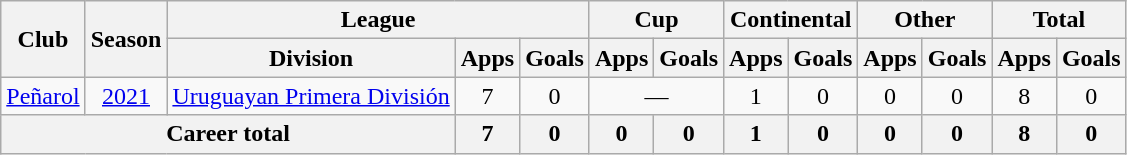<table class="wikitable" Style="text-align: center">
<tr>
<th rowspan="2">Club</th>
<th rowspan="2">Season</th>
<th colspan="3">League</th>
<th colspan="2">Cup</th>
<th colspan="2">Continental</th>
<th colspan="2">Other</th>
<th colspan="2">Total</th>
</tr>
<tr>
<th>Division</th>
<th>Apps</th>
<th>Goals</th>
<th>Apps</th>
<th>Goals</th>
<th>Apps</th>
<th>Goals</th>
<th>Apps</th>
<th>Goals</th>
<th>Apps</th>
<th>Goals</th>
</tr>
<tr>
<td rowspan="1"><a href='#'>Peñarol</a></td>
<td><a href='#'>2021</a></td>
<td rowspan="1"><a href='#'>Uruguayan Primera División</a></td>
<td>7</td>
<td>0</td>
<td colspan="2">—</td>
<td>1</td>
<td>0</td>
<td>0</td>
<td>0</td>
<td>8</td>
<td>0</td>
</tr>
<tr>
<th colspan="3">Career total</th>
<th>7</th>
<th>0</th>
<th>0</th>
<th>0</th>
<th>1</th>
<th>0</th>
<th>0</th>
<th>0</th>
<th>8</th>
<th>0</th>
</tr>
</table>
